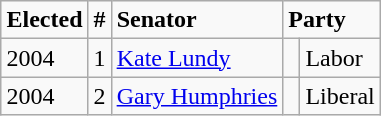<table class="wikitable" style="float:right">
<tr>
<td><strong>Elected</strong></td>
<td><strong>#</strong></td>
<td><strong>Senator</strong></td>
<td colspan="2"><strong>Party</strong></td>
</tr>
<tr>
<td>2004</td>
<td>1</td>
<td><a href='#'>Kate Lundy</a></td>
<td> </td>
<td>Labor</td>
</tr>
<tr>
<td>2004</td>
<td>2</td>
<td><a href='#'>Gary Humphries</a></td>
<td> </td>
<td>Liberal</td>
</tr>
</table>
